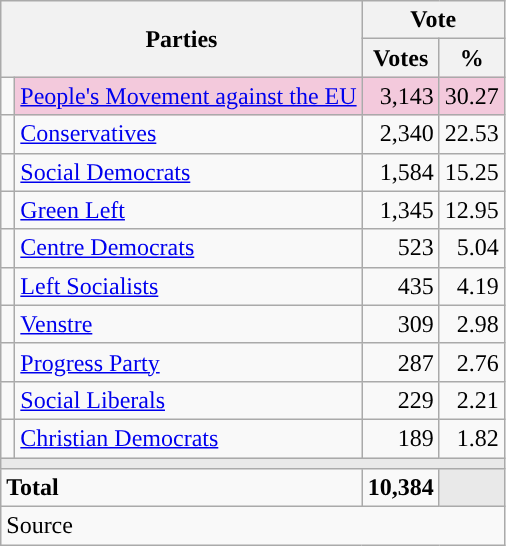<table class="wikitable" style="text-align:right;">
<tr>
<th style="text-align:centre;" rowspan="2" colspan="2" width="225">Parties</th>
<th colspan="3">Vote</th>
</tr>
<tr>
<th width="15">Votes</th>
<th width="15">%</th>
</tr>
<tr>
<td width="2" style="color:inherit;background:"></td>
<td bgcolor=#f3c9dc   align="left"><a href='#'>People's Movement against the EU</a></td>
<td bgcolor=#f3c9dc>3,143</td>
<td bgcolor=#f3c9dc>30.27</td>
</tr>
<tr>
<td width="2" style="color:inherit;background:"></td>
<td align="left"><a href='#'>Conservatives</a></td>
<td>2,340</td>
<td>22.53</td>
</tr>
<tr>
<td width="2" style="color:inherit;background:"></td>
<td align="left"><a href='#'>Social Democrats</a></td>
<td>1,584</td>
<td>15.25</td>
</tr>
<tr>
<td width="2" style="color:inherit;background:"></td>
<td align="left"><a href='#'>Green Left</a></td>
<td>1,345</td>
<td>12.95</td>
</tr>
<tr>
<td width="2" style="color:inherit;background:"></td>
<td align="left"><a href='#'>Centre Democrats</a></td>
<td>523</td>
<td>5.04</td>
</tr>
<tr>
<td width="2" style="color:inherit;background:"></td>
<td align="left"><a href='#'>Left Socialists</a></td>
<td>435</td>
<td>4.19</td>
</tr>
<tr>
<td width="2" style="color:inherit;background:"></td>
<td align="left"><a href='#'>Venstre</a></td>
<td>309</td>
<td>2.98</td>
</tr>
<tr>
<td width="2" style="color:inherit;background:"></td>
<td align="left"><a href='#'>Progress Party</a></td>
<td>287</td>
<td>2.76</td>
</tr>
<tr>
<td width="2" style="color:inherit;background:"></td>
<td align="left"><a href='#'>Social Liberals</a></td>
<td>229</td>
<td>2.21</td>
</tr>
<tr>
<td width="2" style="color:inherit;background:"></td>
<td align="left"><a href='#'>Christian Democrats</a></td>
<td>189</td>
<td>1.82</td>
</tr>
<tr>
<td colspan="7" bgcolor="#E9E9E9"></td>
</tr>
<tr>
<td align="left" colspan="2"><strong>Total</strong></td>
<td><strong>10,384</strong></td>
<td bgcolor="#E9E9E9" colspan="2"></td>
</tr>
<tr>
<td align="left" colspan="6">Source</td>
</tr>
</table>
